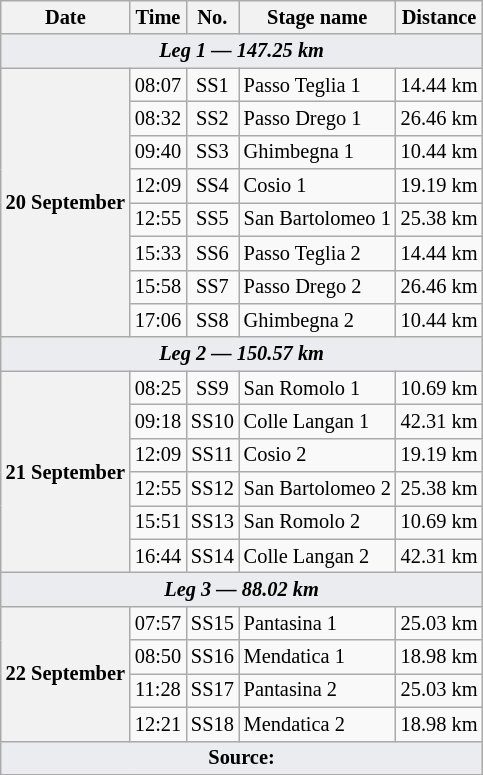<table class="wikitable" style="font-size: 85%;">
<tr>
<th>Date</th>
<th>Time</th>
<th>No.</th>
<th>Stage name</th>
<th>Distance</th>
</tr>
<tr>
<td style="background-color:#EAECF0; text-align:center" colspan="5"><strong><em>Leg 1 — 147.25 km</em></strong></td>
</tr>
<tr>
<th rowspan="8">20 September</th>
<td align="center">08:07</td>
<td align="center">SS1</td>
<td>Passo Teglia 1</td>
<td align="center">14.44 km</td>
</tr>
<tr>
<td align="center">08:32</td>
<td align="center">SS2</td>
<td>Passo Drego 1</td>
<td align="center">26.46 km</td>
</tr>
<tr>
<td align="center">09:40</td>
<td align="center">SS3</td>
<td>Ghimbegna 1</td>
<td align="center">10.44 km</td>
</tr>
<tr>
<td align="center">12:09</td>
<td align="center">SS4</td>
<td>Cosio 1</td>
<td align="center">19.19 km</td>
</tr>
<tr>
<td align="center">12:55</td>
<td align="center">SS5</td>
<td>San Bartolomeo 1</td>
<td align="center">25.38 km</td>
</tr>
<tr>
<td align="center">15:33</td>
<td align="center">SS6</td>
<td>Passo Teglia 2</td>
<td align="center">14.44 km</td>
</tr>
<tr>
<td align="center">15:58</td>
<td align="center">SS7</td>
<td>Passo Drego 2</td>
<td align="center">26.46 km</td>
</tr>
<tr>
<td align="center">17:06</td>
<td align="center">SS8</td>
<td>Ghimbegna 2</td>
<td align="center">10.44 km</td>
</tr>
<tr>
<td style="background-color:#EAECF0; text-align:center" colspan="5"><strong><em>Leg 2 — 150.57 km</em></strong></td>
</tr>
<tr>
<th rowspan="6">21 September</th>
<td align="center">08:25</td>
<td align="center">SS9</td>
<td>San Romolo 1</td>
<td align="center">10.69 km</td>
</tr>
<tr>
<td align="center">09:18</td>
<td align="center">SS10</td>
<td>Colle Langan 1</td>
<td align="center">42.31 km</td>
</tr>
<tr>
<td align="center">12:09</td>
<td align="center">SS11</td>
<td>Cosio 2</td>
<td align="center">19.19 km</td>
</tr>
<tr>
<td align="center">12:55</td>
<td align="center">SS12</td>
<td>San Bartolomeo 2</td>
<td align="center">25.38 km</td>
</tr>
<tr>
<td align="center">15:51</td>
<td align="center">SS13</td>
<td>San Romolo 2</td>
<td align="center">10.69 km</td>
</tr>
<tr>
<td align="center">16:44</td>
<td align="center">SS14</td>
<td>Colle Langan 2</td>
<td align="center">42.31 km</td>
</tr>
<tr>
<td style="background-color:#EAECF0; text-align:center" colspan="5"><strong><em>Leg 3 — 88.02 km</em></strong></td>
</tr>
<tr>
<th rowspan="4">22 September</th>
<td align="center">07:57</td>
<td align="center">SS15</td>
<td>Pantasina 1</td>
<td align="center">25.03 km</td>
</tr>
<tr>
<td align="center">08:50</td>
<td align="center">SS16</td>
<td>Mendatica 1</td>
<td align="center">18.98 km</td>
</tr>
<tr>
<td align="center">11:28</td>
<td align="center">SS17</td>
<td>Pantasina 2</td>
<td align="center">25.03 km</td>
</tr>
<tr>
<td align="center">12:21</td>
<td align="center">SS18</td>
<td>Mendatica 2</td>
<td align="center">18.98 km</td>
</tr>
<tr>
<td style="background-color:#EAECF0; text-align:center" colspan="5"><strong>Source:</strong></td>
</tr>
<tr>
</tr>
</table>
